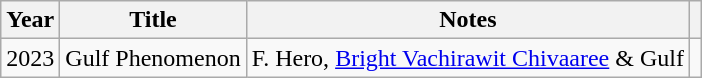<table class="wikitable sortable plainrowheaders">
<tr>
<th scope="col">Year</th>
<th scope="col">Title</th>
<th scope="col">Notes</th>
<th scope="col" class="unsortable"></th>
</tr>
<tr>
<td>2023</td>
<td>Gulf Phenomenon</td>
<td>F. Hero, <a href='#'>Bright Vachirawit Chivaaree</a> & Gulf</td>
<td></td>
</tr>
</table>
